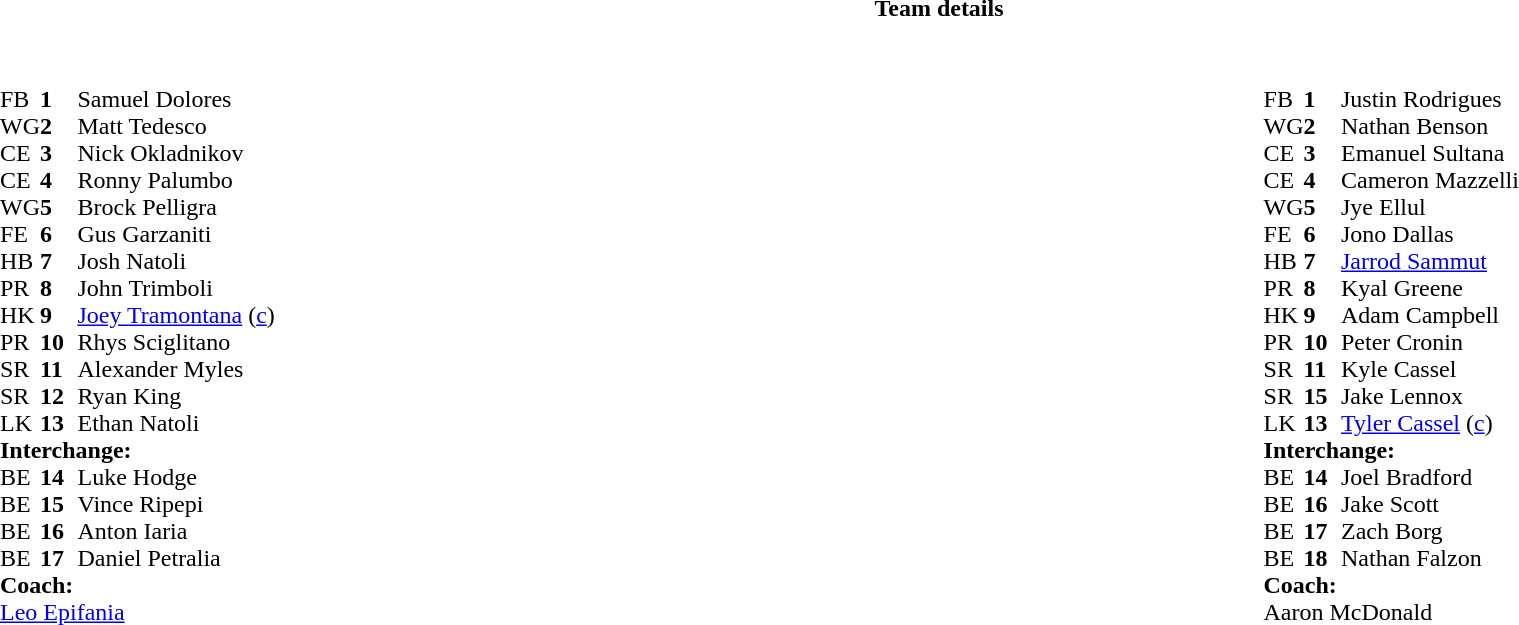<table border="0" width="100%" class="collapsible collapsed">
<tr>
<th>Team details</th>
</tr>
<tr>
<td><br><table width="100%">
<tr>
<td valign="top" width="50%"><br><table style="font-size: 100%" cellspacing="0" cellpadding="0">
<tr>
<th width="25"></th>
<th width="25"></th>
<th></th>
<th width="25"></th>
</tr>
<tr>
<td>FB</td>
<td><strong>1</strong></td>
<td>Samuel Dolores</td>
</tr>
<tr>
<td>WG</td>
<td><strong>2</strong></td>
<td>Matt Tedesco</td>
</tr>
<tr>
<td>CE</td>
<td><strong>3</strong></td>
<td>Nick Okladnikov</td>
</tr>
<tr>
<td>CE</td>
<td><strong>4</strong></td>
<td>Ronny Palumbo</td>
</tr>
<tr>
<td>WG</td>
<td><strong>5</strong></td>
<td>Brock Pelligra</td>
</tr>
<tr>
<td>FE</td>
<td><strong>6</strong></td>
<td>Gus Garzaniti</td>
</tr>
<tr>
<td>HB</td>
<td><strong>7</strong></td>
<td>Josh Natoli</td>
</tr>
<tr>
<td>PR</td>
<td><strong>8</strong></td>
<td>John Trimboli</td>
</tr>
<tr>
<td>HK</td>
<td><strong>9</strong></td>
<td><a href='#'>Joey Tramontana</a> (<a href='#'>c</a>)</td>
</tr>
<tr>
<td>PR</td>
<td><strong>10</strong></td>
<td>Rhys Sciglitano</td>
</tr>
<tr>
<td>SR</td>
<td><strong>11</strong></td>
<td>Alexander Myles</td>
</tr>
<tr>
<td>SR</td>
<td><strong>12</strong></td>
<td>Ryan King</td>
</tr>
<tr>
<td>LK</td>
<td><strong>13</strong></td>
<td>Ethan Natoli</td>
</tr>
<tr>
<td colspan=3><strong>Interchange:</strong></td>
</tr>
<tr>
<td>BE</td>
<td><strong>14</strong></td>
<td>Luke Hodge</td>
</tr>
<tr>
<td>BE</td>
<td><strong>15</strong></td>
<td>Vince Ripepi</td>
</tr>
<tr>
<td>BE</td>
<td><strong>16</strong></td>
<td>Anton Iaria</td>
</tr>
<tr>
<td>BE</td>
<td><strong>17</strong></td>
<td>Daniel Petralia</td>
</tr>
<tr>
<td colspan=3><strong>Coach:</strong></td>
</tr>
<tr>
<td colspan="4"> <a href='#'>Leo Epifania</a></td>
</tr>
</table>
</td>
<td valign="top" width="50%"><br><table style="font-size: 100%" cellspacing="0" cellpadding="0" align="center">
<tr>
<th width="25"></th>
<th width="25"></th>
<th></th>
<th width="25"></th>
</tr>
<tr>
<td>FB</td>
<td><strong>1</strong></td>
<td>Justin Rodrigues</td>
</tr>
<tr>
<td>WG</td>
<td><strong>2</strong></td>
<td>Nathan Benson</td>
</tr>
<tr>
<td>CE</td>
<td><strong>3</strong></td>
<td>Emanuel Sultana</td>
</tr>
<tr>
<td>CE</td>
<td><strong>4</strong></td>
<td>Cameron Mazzelli</td>
</tr>
<tr>
<td>WG</td>
<td><strong>5</strong></td>
<td>Jye Ellul</td>
</tr>
<tr>
<td>FE</td>
<td><strong>6</strong></td>
<td>Jono Dallas</td>
</tr>
<tr>
<td>HB</td>
<td><strong>7</strong></td>
<td><a href='#'>Jarrod Sammut</a></td>
</tr>
<tr>
<td>PR</td>
<td><strong>8</strong></td>
<td>Kyal Greene</td>
</tr>
<tr>
<td>HK</td>
<td><strong>9</strong></td>
<td>Adam Campbell</td>
</tr>
<tr>
<td>PR</td>
<td><strong>10</strong></td>
<td>Peter Cronin</td>
</tr>
<tr>
<td>SR</td>
<td><strong>11</strong></td>
<td>Kyle Cassel</td>
</tr>
<tr>
<td>SR</td>
<td><strong>15</strong></td>
<td>Jake Lennox</td>
</tr>
<tr>
<td>LK</td>
<td><strong>13</strong></td>
<td><a href='#'>Tyler Cassel</a> (<a href='#'>c</a>)</td>
</tr>
<tr>
<td colspan=3><strong>Interchange:</strong></td>
</tr>
<tr>
<td>BE</td>
<td><strong>14</strong></td>
<td>Joel Bradford</td>
</tr>
<tr>
<td>BE</td>
<td><strong>16</strong></td>
<td>Jake Scott</td>
</tr>
<tr>
<td>BE</td>
<td><strong>17</strong></td>
<td>Zach Borg</td>
</tr>
<tr>
<td>BE</td>
<td><strong>18</strong></td>
<td>Nathan Falzon</td>
</tr>
<tr>
<td colspan=3><strong>Coach:</strong></td>
</tr>
<tr>
<td colspan="4"> Aaron McDonald</td>
</tr>
</table>
</td>
</tr>
</table>
<table style="width:100%; font-size:90%;">
<tr>
<td><br></td>
</tr>
</table>
</td>
</tr>
</table>
